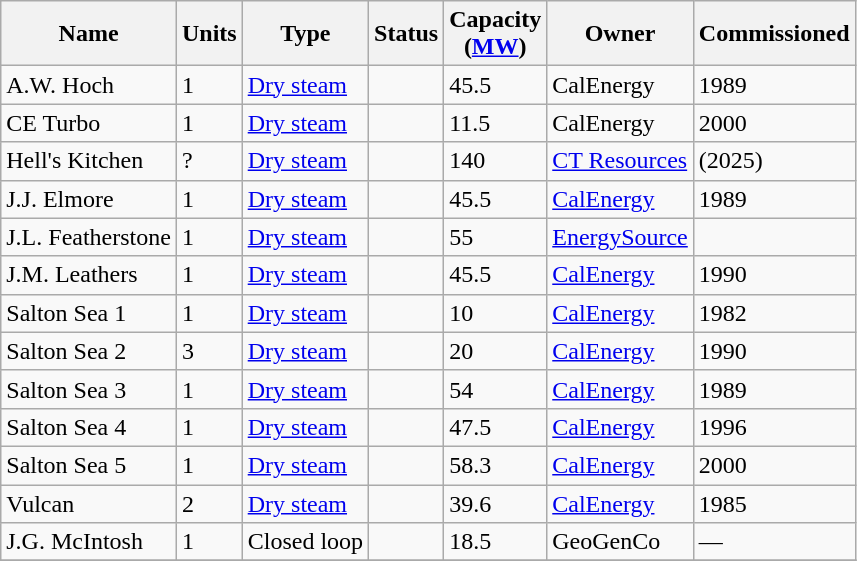<table class="wikitable sortable mw-datatable">
<tr>
<th>Name</th>
<th>Units</th>
<th>Type</th>
<th>Status</th>
<th>Capacity<br>(<a href='#'>MW</a>)</th>
<th>Owner</th>
<th>Commissioned</th>
</tr>
<tr>
<td>A.W. Hoch</td>
<td>1</td>
<td><a href='#'>Dry steam</a></td>
<td></td>
<td>45.5</td>
<td>CalEnergy</td>
<td>1989</td>
</tr>
<tr>
<td>CE Turbo</td>
<td>1</td>
<td><a href='#'>Dry steam</a></td>
<td></td>
<td>11.5</td>
<td>CalEnergy</td>
<td>2000</td>
</tr>
<tr>
<td>Hell's Kitchen</td>
<td>?</td>
<td><a href='#'>Dry steam</a></td>
<td></td>
<td>140</td>
<td><a href='#'>CT Resources</a></td>
<td>(2025)</td>
</tr>
<tr>
<td>J.J. Elmore</td>
<td>1</td>
<td><a href='#'>Dry steam</a></td>
<td></td>
<td>45.5</td>
<td><a href='#'>CalEnergy</a></td>
<td>1989</td>
</tr>
<tr>
<td>J.L. Featherstone</td>
<td>1</td>
<td><a href='#'>Dry steam</a></td>
<td></td>
<td>55</td>
<td><a href='#'>EnergySource</a></td>
<td></td>
</tr>
<tr>
<td>J.M. Leathers</td>
<td>1</td>
<td><a href='#'>Dry steam</a></td>
<td></td>
<td>45.5</td>
<td><a href='#'>CalEnergy</a></td>
<td>1990</td>
</tr>
<tr>
<td>Salton Sea 1</td>
<td>1</td>
<td><a href='#'>Dry steam</a></td>
<td></td>
<td>10</td>
<td><a href='#'>CalEnergy</a></td>
<td>1982</td>
</tr>
<tr>
<td>Salton Sea 2</td>
<td>3</td>
<td><a href='#'>Dry steam</a></td>
<td></td>
<td>20</td>
<td><a href='#'>CalEnergy</a></td>
<td>1990</td>
</tr>
<tr>
<td>Salton Sea 3</td>
<td>1</td>
<td><a href='#'>Dry steam</a></td>
<td></td>
<td>54</td>
<td><a href='#'>CalEnergy</a></td>
<td>1989</td>
</tr>
<tr>
<td>Salton Sea 4</td>
<td>1</td>
<td><a href='#'>Dry steam</a></td>
<td></td>
<td>47.5</td>
<td><a href='#'>CalEnergy</a></td>
<td>1996</td>
</tr>
<tr>
<td>Salton Sea 5</td>
<td>1</td>
<td><a href='#'>Dry steam</a></td>
<td></td>
<td>58.3</td>
<td><a href='#'>CalEnergy</a></td>
<td>2000</td>
</tr>
<tr>
<td>Vulcan</td>
<td>2</td>
<td><a href='#'>Dry steam</a></td>
<td></td>
<td>39.6</td>
<td><a href='#'>CalEnergy</a></td>
<td>1985</td>
</tr>
<tr>
<td>J.G. McIntosh</td>
<td>1</td>
<td>Closed loop</td>
<td></td>
<td>18.5</td>
<td>GeoGenCo</td>
<td>—</td>
</tr>
<tr>
</tr>
</table>
